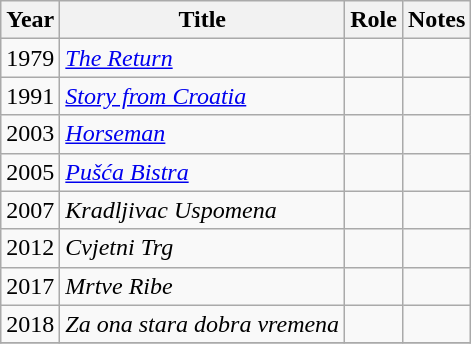<table class="wikitable sortable">
<tr>
<th>Year</th>
<th>Title</th>
<th>Role</th>
<th class=unsortable>Notes</th>
</tr>
<tr>
<td>1979</td>
<td><em><a href='#'>The Return</a></em></td>
<td></td>
<td></td>
</tr>
<tr>
<td>1991</td>
<td><em><a href='#'>Story from Croatia</a></em></td>
<td></td>
<td></td>
</tr>
<tr>
<td>2003</td>
<td><em><a href='#'>Horseman</a></em></td>
<td></td>
<td></td>
</tr>
<tr>
<td>2005</td>
<td><em><a href='#'>Pušća Bistra</a></em></td>
<td></td>
<td></td>
</tr>
<tr>
<td>2007</td>
<td><em>Kradljivac Uspomena</em></td>
<td></td>
<td></td>
</tr>
<tr>
<td>2012</td>
<td><em>Cvjetni Trg</em></td>
<td></td>
<td></td>
</tr>
<tr>
<td>2017</td>
<td><em>Mrtve Ribe</em></td>
<td></td>
<td></td>
</tr>
<tr>
<td>2018</td>
<td><em>Za ona stara dobra vremena</em></td>
<td></td>
<td></td>
</tr>
<tr>
</tr>
</table>
